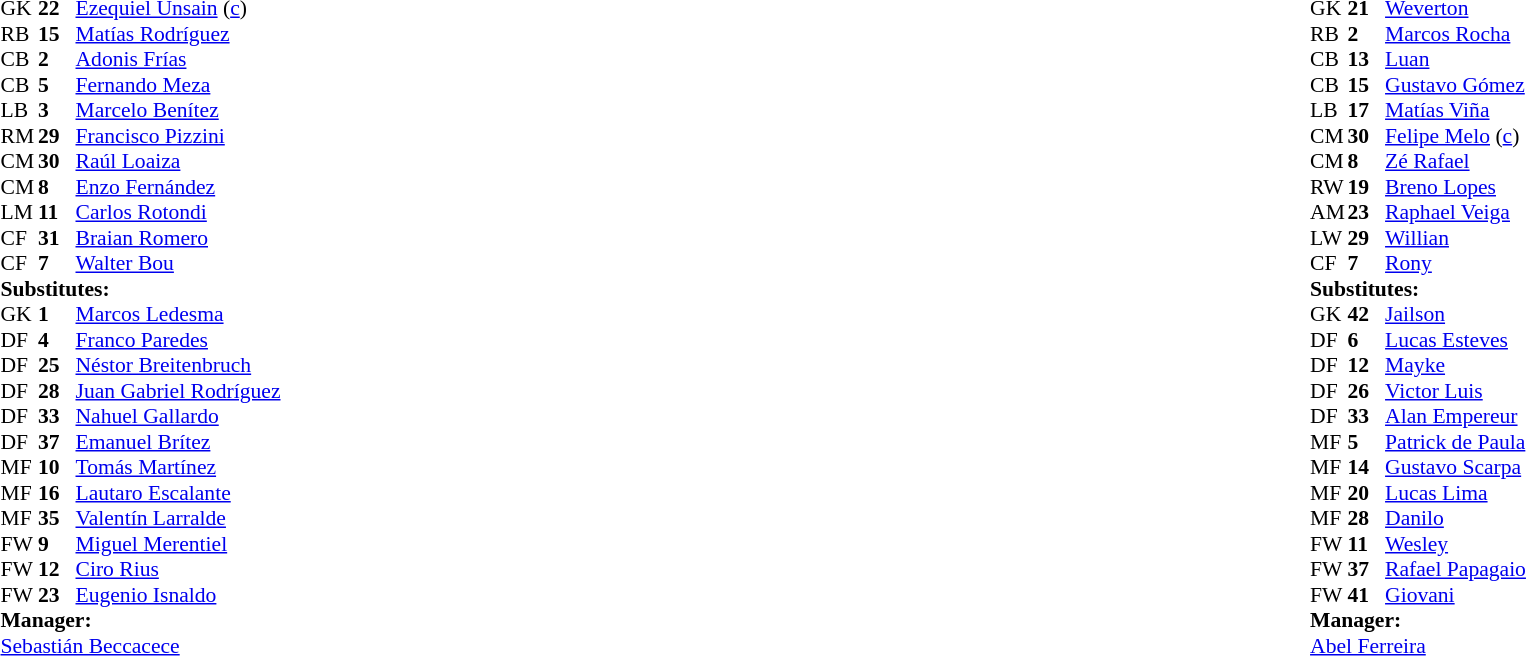<table width="100%">
<tr>
<td valign="top" width="40%"><br><table style="font-size:90%" cellspacing="0" cellpadding="0">
<tr>
<th width=25></th>
<th width=25></th>
</tr>
<tr>
<td>GK</td>
<td><strong>22</strong></td>
<td> <a href='#'>Ezequiel Unsain</a> (<a href='#'>c</a>)</td>
</tr>
<tr>
<td>RB</td>
<td><strong>15</strong></td>
<td> <a href='#'>Matías Rodríguez</a></td>
<td></td>
</tr>
<tr>
<td>CB</td>
<td><strong>2</strong></td>
<td> <a href='#'>Adonis Frías</a></td>
<td></td>
</tr>
<tr>
<td>CB</td>
<td><strong>5</strong></td>
<td> <a href='#'>Fernando Meza</a></td>
<td></td>
</tr>
<tr>
<td>LB</td>
<td><strong>3</strong></td>
<td> <a href='#'>Marcelo Benítez</a></td>
<td></td>
</tr>
<tr>
<td>RM</td>
<td><strong>29</strong></td>
<td> <a href='#'>Francisco Pizzini</a></td>
<td></td>
<td></td>
</tr>
<tr>
<td>CM</td>
<td><strong>30</strong></td>
<td> <a href='#'>Raúl Loaiza</a></td>
<td></td>
<td></td>
</tr>
<tr>
<td>CM</td>
<td><strong>8</strong></td>
<td> <a href='#'>Enzo Fernández</a></td>
</tr>
<tr>
<td>LM</td>
<td><strong>11</strong></td>
<td> <a href='#'>Carlos Rotondi</a></td>
<td></td>
<td></td>
</tr>
<tr>
<td>CF</td>
<td><strong>31</strong></td>
<td> <a href='#'>Braian Romero</a></td>
</tr>
<tr>
<td>CF</td>
<td><strong>7</strong></td>
<td> <a href='#'>Walter Bou</a></td>
</tr>
<tr>
<td colspan=3><strong>Substitutes:</strong></td>
</tr>
<tr>
<td>GK</td>
<td><strong>1</strong></td>
<td> <a href='#'>Marcos Ledesma</a></td>
</tr>
<tr>
<td>DF</td>
<td><strong>4</strong></td>
<td> <a href='#'>Franco Paredes</a></td>
</tr>
<tr>
<td>DF</td>
<td><strong>25</strong></td>
<td> <a href='#'>Néstor Breitenbruch</a></td>
</tr>
<tr>
<td>DF</td>
<td><strong>28</strong></td>
<td> <a href='#'>Juan Gabriel Rodríguez</a></td>
</tr>
<tr>
<td>DF</td>
<td><strong>33</strong></td>
<td> <a href='#'>Nahuel Gallardo</a></td>
</tr>
<tr>
<td>DF</td>
<td><strong>37</strong></td>
<td> <a href='#'>Emanuel Brítez</a></td>
</tr>
<tr>
<td>MF</td>
<td><strong>10</strong></td>
<td> <a href='#'>Tomás Martínez</a></td>
<td></td>
<td></td>
</tr>
<tr>
<td>MF</td>
<td><strong>16</strong></td>
<td> <a href='#'>Lautaro Escalante</a></td>
<td></td>
<td></td>
</tr>
<tr>
<td>MF</td>
<td><strong>35</strong></td>
<td> <a href='#'>Valentín Larralde</a></td>
</tr>
<tr>
<td>FW</td>
<td><strong>9</strong></td>
<td> <a href='#'>Miguel Merentiel</a></td>
</tr>
<tr>
<td>FW</td>
<td><strong>12</strong></td>
<td> <a href='#'>Ciro Rius</a></td>
</tr>
<tr>
<td>FW</td>
<td><strong>23</strong></td>
<td> <a href='#'>Eugenio Isnaldo</a></td>
<td></td>
<td></td>
</tr>
<tr>
<td colspan=3><strong>Manager:</strong></td>
</tr>
<tr>
<td colspan="4"> <a href='#'>Sebastián Beccacece</a></td>
</tr>
</table>
</td>
<td valign="top"></td>
<td valign="top" width="50%"><br><table style="font-size:90%; margin:auto" cellspacing="0" cellpadding="0">
<tr>
<th width=25></th>
<th width=25></th>
</tr>
<tr>
<td>GK</td>
<td><strong>21</strong></td>
<td> <a href='#'>Weverton</a></td>
</tr>
<tr>
<td>RB</td>
<td><strong>2</strong></td>
<td> <a href='#'>Marcos Rocha</a></td>
</tr>
<tr>
<td>CB</td>
<td><strong>13</strong></td>
<td> <a href='#'>Luan</a></td>
<td></td>
</tr>
<tr>
<td>CB</td>
<td><strong>15</strong></td>
<td> <a href='#'>Gustavo Gómez</a></td>
</tr>
<tr>
<td>LB</td>
<td><strong>17</strong></td>
<td> <a href='#'>Matías Viña</a></td>
<td></td>
</tr>
<tr>
<td>CM</td>
<td><strong>30</strong></td>
<td> <a href='#'>Felipe Melo</a> (<a href='#'>c</a>)</td>
<td></td>
<td></td>
</tr>
<tr>
<td>CM</td>
<td><strong>8</strong></td>
<td> <a href='#'>Zé Rafael</a></td>
<td></td>
<td></td>
</tr>
<tr>
<td>RW</td>
<td><strong>19</strong></td>
<td> <a href='#'>Breno Lopes</a></td>
<td></td>
<td></td>
</tr>
<tr>
<td>AM</td>
<td><strong>23</strong></td>
<td> <a href='#'>Raphael Veiga</a></td>
<td></td>
<td></td>
</tr>
<tr>
<td>LW</td>
<td><strong>29</strong></td>
<td> <a href='#'>Willian</a></td>
<td></td>
<td></td>
</tr>
<tr>
<td>CF</td>
<td><strong>7</strong></td>
<td> <a href='#'>Rony</a></td>
</tr>
<tr>
<td colspan=3><strong>Substitutes:</strong></td>
</tr>
<tr>
<td>GK</td>
<td><strong>42</strong></td>
<td> <a href='#'>Jailson</a></td>
</tr>
<tr>
<td>DF</td>
<td><strong>6</strong></td>
<td> <a href='#'>Lucas Esteves</a></td>
<td></td>
<td></td>
</tr>
<tr>
<td>DF</td>
<td><strong>12</strong></td>
<td> <a href='#'>Mayke</a></td>
<td></td>
<td></td>
</tr>
<tr>
<td>DF</td>
<td><strong>26</strong></td>
<td> <a href='#'>Victor Luis</a></td>
</tr>
<tr>
<td>DF</td>
<td><strong>33</strong></td>
<td> <a href='#'>Alan Empereur</a></td>
</tr>
<tr>
<td>MF</td>
<td><strong>5</strong></td>
<td> <a href='#'>Patrick de Paula</a></td>
<td></td>
<td></td>
</tr>
<tr>
<td>MF</td>
<td><strong>14</strong></td>
<td> <a href='#'>Gustavo Scarpa</a></td>
<td></td>
<td></td>
</tr>
<tr>
<td>MF</td>
<td><strong>20</strong></td>
<td> <a href='#'>Lucas Lima</a></td>
<td></td>
</tr>
<tr>
<td>MF</td>
<td><strong>28</strong></td>
<td> <a href='#'>Danilo</a></td>
<td></td>
<td></td>
</tr>
<tr>
<td>FW</td>
<td><strong>11</strong></td>
<td> <a href='#'>Wesley</a></td>
</tr>
<tr>
<td>FW</td>
<td><strong>37</strong></td>
<td> <a href='#'>Rafael Papagaio</a></td>
</tr>
<tr>
<td>FW</td>
<td><strong>41</strong></td>
<td> <a href='#'>Giovani</a></td>
</tr>
<tr>
<td colspan=3><strong>Manager:</strong></td>
</tr>
<tr>
<td colspan=3> <a href='#'>Abel Ferreira</a></td>
</tr>
</table>
</td>
</tr>
</table>
